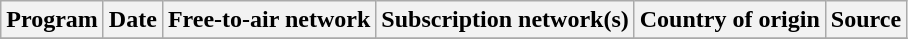<table class="wikitable plainrowheaders sortable" style="text-align:left">
<tr>
<th scope="col">Program</th>
<th scope="col">Date</th>
<th scope="col">Free-to-air network</th>
<th scope="col">Subscription network(s)</th>
<th scope="col">Country of origin</th>
<th scope="col" class="unsortable">Source</th>
</tr>
<tr>
</tr>
</table>
